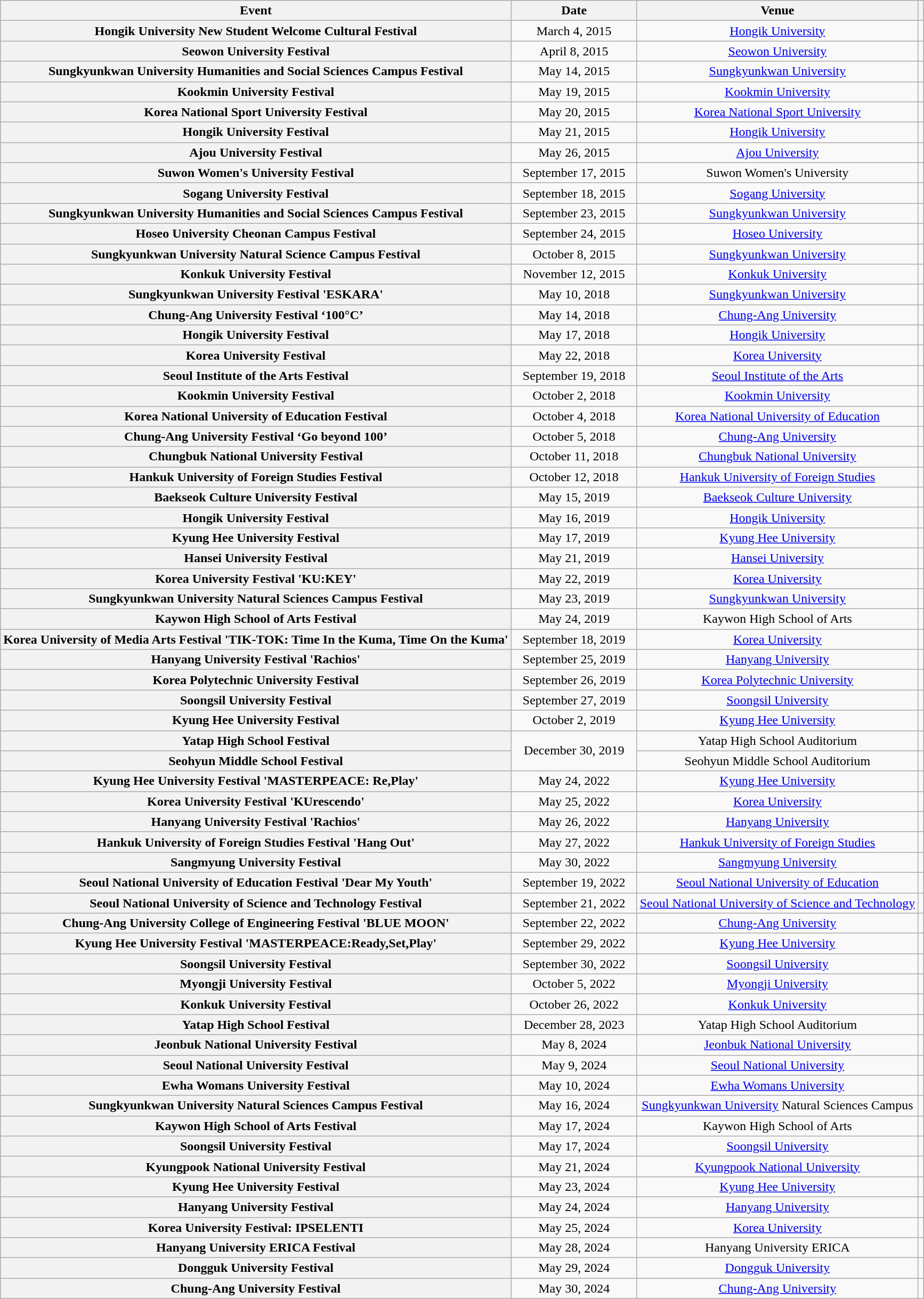<table class="wikitable sortable plainrowheaders" style="text-align:center;">
<tr>
<th scope="col">Event</th>
<th scope="col" width="150">Date</th>
<th scope="col">Venue</th>
<th scope="col" class="unsortable"></th>
</tr>
<tr>
<th scope="row">Hongik University New Student Welcome Cultural Festival</th>
<td>March 4, 2015</td>
<td><a href='#'>Hongik University</a></td>
<td></td>
</tr>
<tr>
<th scope="row">Seowon University Festival</th>
<td>April 8, 2015</td>
<td><a href='#'>Seowon University</a></td>
<td></td>
</tr>
<tr>
<th scope="row">Sungkyunkwan University Humanities and Social Sciences Campus Festival</th>
<td>May 14, 2015</td>
<td><a href='#'>Sungkyunkwan University</a></td>
<td></td>
</tr>
<tr>
<th scope="row">Kookmin University Festival</th>
<td>May 19, 2015</td>
<td><a href='#'>Kookmin University</a></td>
<td></td>
</tr>
<tr>
<th scope="row">Korea National Sport University Festival</th>
<td>May 20, 2015</td>
<td><a href='#'>Korea National Sport University</a></td>
<td></td>
</tr>
<tr>
<th scope="row">Hongik University Festival</th>
<td>May 21, 2015</td>
<td><a href='#'>Hongik University</a></td>
<td></td>
</tr>
<tr>
<th scope="row">Ajou University Festival</th>
<td>May 26, 2015</td>
<td><a href='#'>Ajou University</a></td>
<td></td>
</tr>
<tr>
<th scope="row">Suwon Women's University Festival</th>
<td>September 17, 2015</td>
<td>Suwon Women's University</td>
<td></td>
</tr>
<tr>
<th scope="row">Sogang University Festival</th>
<td>September 18, 2015</td>
<td><a href='#'>Sogang University</a></td>
<td></td>
</tr>
<tr>
<th scope="row">Sungkyunkwan University Humanities and Social Sciences Campus Festival</th>
<td>September 23, 2015</td>
<td><a href='#'>Sungkyunkwan University</a></td>
<td></td>
</tr>
<tr>
<th scope="row">Hoseo University Cheonan Campus Festival</th>
<td>September 24, 2015</td>
<td><a href='#'>Hoseo University</a></td>
<td></td>
</tr>
<tr>
<th scope="row">Sungkyunkwan University Natural Science Campus Festival</th>
<td>October 8, 2015</td>
<td><a href='#'>Sungkyunkwan University</a></td>
<td></td>
</tr>
<tr>
<th scope="row">Konkuk University Festival</th>
<td>November 12, 2015</td>
<td><a href='#'>Konkuk University</a></td>
<td></td>
</tr>
<tr>
<th scope="row">Sungkyunkwan University Festival 'ESKARA'</th>
<td>May 10, 2018</td>
<td><a href='#'>Sungkyunkwan University</a></td>
<td></td>
</tr>
<tr>
<th scope="row">Chung-Ang University Festival ‘100°C’</th>
<td>May 14, 2018</td>
<td><a href='#'>Chung-Ang University</a></td>
<td></td>
</tr>
<tr>
<th scope="row">Hongik University Festival</th>
<td>May 17, 2018</td>
<td><a href='#'>Hongik University</a></td>
<td></td>
</tr>
<tr>
<th scope="row">Korea University Festival</th>
<td>May 22, 2018</td>
<td><a href='#'>Korea University</a></td>
<td></td>
</tr>
<tr>
<th scope="row">Seoul Institute of the Arts Festival</th>
<td>September 19, 2018</td>
<td><a href='#'>Seoul Institute of the Arts</a></td>
<td></td>
</tr>
<tr>
<th scope="row">Kookmin University Festival</th>
<td>October 2, 2018</td>
<td><a href='#'>Kookmin University</a></td>
<td></td>
</tr>
<tr>
<th scope="row">Korea National University of Education Festival</th>
<td>October 4, 2018</td>
<td><a href='#'>Korea National University of Education</a></td>
<td></td>
</tr>
<tr>
<th scope="row">Chung-Ang University Festival ‘Go beyond 100’</th>
<td>October 5, 2018</td>
<td><a href='#'>Chung-Ang University</a></td>
<td></td>
</tr>
<tr>
<th scope="row">Chungbuk National University Festival</th>
<td>October 11, 2018</td>
<td><a href='#'>Chungbuk National University</a></td>
<td></td>
</tr>
<tr>
<th scope="row">Hankuk University of Foreign Studies Festival</th>
<td>October 12, 2018</td>
<td><a href='#'>Hankuk University of Foreign Studies</a></td>
<td></td>
</tr>
<tr>
<th scope="row">Baekseok Culture University Festival</th>
<td>May 15, 2019</td>
<td><a href='#'>Baekseok Culture University</a></td>
<td></td>
</tr>
<tr>
<th scope="row">Hongik University Festival</th>
<td>May 16, 2019</td>
<td><a href='#'>Hongik University</a></td>
<td></td>
</tr>
<tr>
<th scope="row">Kyung Hee University Festival</th>
<td>May 17, 2019</td>
<td><a href='#'>Kyung Hee University</a></td>
<td></td>
</tr>
<tr>
<th scope="row">Hansei University Festival</th>
<td>May 21, 2019</td>
<td><a href='#'>Hansei University</a></td>
<td></td>
</tr>
<tr>
<th scope="row">Korea University Festival 'KU:KEY'</th>
<td>May 22, 2019</td>
<td><a href='#'>Korea University</a></td>
<td></td>
</tr>
<tr>
<th scope="row">Sungkyunkwan University Natural Sciences Campus Festival</th>
<td>May 23, 2019</td>
<td><a href='#'>Sungkyunkwan University</a></td>
<td></td>
</tr>
<tr>
<th scope="row">Kaywon High School of Arts Festival</th>
<td>May 24, 2019</td>
<td>Kaywon High School of Arts</td>
<td></td>
</tr>
<tr>
<th scope="row">Korea University of Media Arts Festival 'TIK-TOK: Time In the Kuma, Time On the Kuma'</th>
<td>September 18, 2019</td>
<td><a href='#'>Korea University</a></td>
<td></td>
</tr>
<tr>
<th scope="row">Hanyang University Festival 'Rachios'</th>
<td>September 25, 2019</td>
<td><a href='#'>Hanyang University</a></td>
<td></td>
</tr>
<tr>
<th scope="row">Korea Polytechnic University Festival</th>
<td>September 26, 2019</td>
<td><a href='#'>Korea Polytechnic University</a></td>
<td></td>
</tr>
<tr>
<th scope="row">Soongsil University Festival</th>
<td>September 27, 2019</td>
<td><a href='#'>Soongsil University</a></td>
<td></td>
</tr>
<tr>
<th scope="row">Kyung Hee University Festival</th>
<td>October 2, 2019</td>
<td><a href='#'>Kyung Hee University</a></td>
<td></td>
</tr>
<tr>
<th scope="row">Yatap High School Festival</th>
<td rowspan="2">December 30, 2019</td>
<td>Yatap High School Auditorium</td>
<td></td>
</tr>
<tr>
<th scope="row">Seohyun Middle School Festival</th>
<td>Seohyun Middle School Auditorium</td>
</tr>
<tr>
<th scope="row">Kyung Hee University Festival 'MASTERPEACE: Re,Play'</th>
<td>May 24, 2022</td>
<td><a href='#'>Kyung Hee University</a></td>
<td></td>
</tr>
<tr>
<th scope="row">Korea University Festival 'KUrescendo'</th>
<td>May 25, 2022</td>
<td><a href='#'>Korea University</a></td>
<td></td>
</tr>
<tr>
<th scope="row">Hanyang University Festival 'Rachios'</th>
<td>May 26, 2022</td>
<td><a href='#'>Hanyang University</a></td>
<td></td>
</tr>
<tr>
<th scope="row">Hankuk University of Foreign Studies Festival 'Hang Out'</th>
<td>May 27, 2022</td>
<td><a href='#'>Hankuk University of Foreign Studies</a></td>
<td></td>
</tr>
<tr>
<th scope="row">Sangmyung University Festival</th>
<td>May 30, 2022</td>
<td><a href='#'>Sangmyung University</a></td>
<td></td>
</tr>
<tr>
<th scope="row">Seoul National University of Education Festival 'Dear My Youth'</th>
<td>September 19, 2022</td>
<td><a href='#'>Seoul National University of Education</a></td>
<td></td>
</tr>
<tr>
<th scope="row">Seoul National University of Science and Technology Festival</th>
<td>September 21, 2022</td>
<td><a href='#'>Seoul National University of Science and Technology</a></td>
<td></td>
</tr>
<tr>
<th scope="row">Chung-Ang University College of Engineering Festival 'BLUE MOON'</th>
<td>September 22, 2022</td>
<td><a href='#'>Chung-Ang University</a></td>
<td></td>
</tr>
<tr>
<th scope="row">Kyung Hee University Festival 'MASTERPEACE:Ready,Set,Play'</th>
<td>September 29, 2022</td>
<td><a href='#'>Kyung Hee University</a></td>
<td></td>
</tr>
<tr>
<th scope="row">Soongsil University Festival</th>
<td>September 30, 2022</td>
<td><a href='#'>Soongsil University</a></td>
<td></td>
</tr>
<tr>
<th scope="row">Myongji University Festival</th>
<td>October 5, 2022</td>
<td><a href='#'>Myongji University</a></td>
<td></td>
</tr>
<tr>
<th scope="row">Konkuk University Festival</th>
<td>October 26, 2022</td>
<td><a href='#'>Konkuk University</a></td>
<td></td>
</tr>
<tr>
<th scope="row">Yatap High School Festival</th>
<td rowspan="1">December 28, 2023</td>
<td>Yatap High School Auditorium</td>
<td></td>
</tr>
<tr>
<th scope="row">Jeonbuk National University Festival</th>
<td rowspan="1">May 8, 2024</td>
<td><a href='#'>Jeonbuk National University</a></td>
<td></td>
</tr>
<tr>
<th scope="row">Seoul National University Festival</th>
<td rowspan="1">May 9, 2024</td>
<td><a href='#'>Seoul National University</a></td>
<td></td>
</tr>
<tr>
<th scope="row">Ewha Womans University Festival</th>
<td rowspan="1">May 10, 2024</td>
<td><a href='#'>Ewha Womans University</a></td>
<td></td>
</tr>
<tr>
<th scope="row">Sungkyunkwan University Natural Sciences Campus Festival</th>
<td rowspan="1">May 16, 2024</td>
<td><a href='#'>Sungkyunkwan University</a> Natural Sciences Campus</td>
<td></td>
</tr>
<tr>
<th scope="row">Kaywon High School of Arts Festival</th>
<td rowspan="1">May 17, 2024</td>
<td>Kaywon High School of Arts</td>
<td></td>
</tr>
<tr>
<th scope="row">Soongsil University Festival</th>
<td rowspan="1">May 17, 2024</td>
<td><a href='#'>Soongsil University</a></td>
<td></td>
</tr>
<tr>
<th scope="row">Kyungpook National University Festival</th>
<td rowspan="1">May 21, 2024</td>
<td><a href='#'>Kyungpook National University</a></td>
<td></td>
</tr>
<tr>
<th scope="row">Kyung Hee University Festival</th>
<td rowspan="1">May 23, 2024</td>
<td><a href='#'>Kyung Hee University</a></td>
<td></td>
</tr>
<tr>
<th scope="row">Hanyang University Festival</th>
<td rowspan="1">May 24, 2024</td>
<td><a href='#'>Hanyang University</a></td>
<td></td>
</tr>
<tr>
<th scope="row">Korea University Festival: IPSELENTI</th>
<td rowspan="1">May 25, 2024</td>
<td><a href='#'>Korea University</a></td>
<td></td>
</tr>
<tr>
<th scope="row">Hanyang University ERICA Festival</th>
<td rowspan="1">May 28, 2024</td>
<td>Hanyang University ERICA</td>
<td></td>
</tr>
<tr>
<th scope="row">Dongguk University Festival</th>
<td rowspan="1">May 29, 2024</td>
<td><a href='#'>Dongguk University</a></td>
<td></td>
</tr>
<tr>
<th scope="row">Chung-Ang University Festival</th>
<td rowspan="1">May 30, 2024</td>
<td><a href='#'>Chung-Ang University</a></td>
<td></td>
</tr>
</table>
